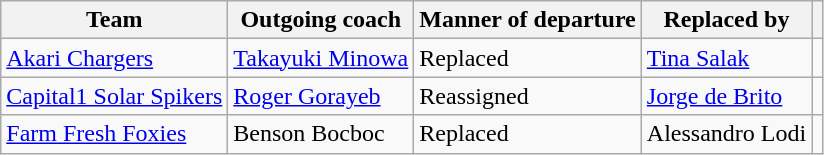<table class=wikitable>
<tr>
<th>Team</th>
<th>Outgoing coach</th>
<th>Manner of departure</th>
<th>Replaced by</th>
<th></th>
</tr>
<tr>
<td><a href='#'>Akari Chargers</a></td>
<td> <a href='#'>Takayuki Minowa</a></td>
<td>Replaced</td>
<td> <a href='#'>Tina Salak</a></td>
<td></td>
</tr>
<tr>
<td><a href='#'>Capital1 Solar Spikers</a></td>
<td> <a href='#'>Roger Gorayeb</a></td>
<td>Reassigned</td>
<td> <a href='#'>Jorge de Brito</a></td>
<td></td>
</tr>
<tr>
<td><a href='#'>Farm Fresh Foxies</a></td>
<td> Benson Bocboc</td>
<td>Replaced</td>
<td> Alessandro Lodi</td>
<td></td>
</tr>
</table>
